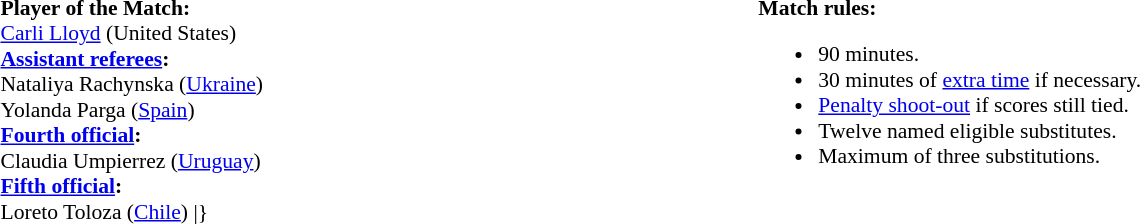<table width=100% style="font-size: 90%">
<tr>
<td><br><strong>Player of the Match:</strong>
<br><a href='#'>Carli Lloyd</a> (United States)<br><strong><a href='#'>Assistant referees</a>:</strong>
<br>Nataliya Rachynska (<a href='#'>Ukraine</a>)
<br>Yolanda Parga (<a href='#'>Spain</a>)
<br><strong><a href='#'>Fourth official</a>:</strong>
<br>Claudia Umpierrez (<a href='#'>Uruguay</a>)
<br><strong><a href='#'>Fifth official</a>:</strong>
<br>Loreto Toloza (<a href='#'>Chile</a>)
<includeonly>|}</includeonly></td>
<td style="width:60%;vertical-align:top"><br><strong>Match rules:</strong><ul><li>90 minutes.</li><li>30 minutes of <a href='#'>extra time</a> if necessary.</li><li><a href='#'>Penalty shoot-out</a> if scores still tied.</li><li>Twelve named eligible substitutes.</li><li>Maximum of three substitutions.</li></ul></td>
</tr>
</table>
